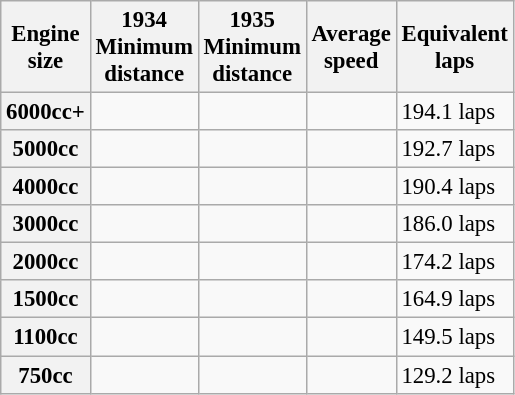<table class="wikitable" style="font-size: 95%">
<tr>
<th>Engine<br> size</th>
<th>1934<br>Minimum<br> distance</th>
<th>1935<br>Minimum<br> distance</th>
<th>Average<br> speed</th>
<th>Equivalent<br> laps</th>
</tr>
<tr>
<th>6000cc+</th>
<td></td>
<td></td>
<td></td>
<td>194.1 laps</td>
</tr>
<tr>
<th>5000cc</th>
<td></td>
<td></td>
<td></td>
<td>192.7 laps</td>
</tr>
<tr>
<th>4000cc</th>
<td></td>
<td></td>
<td></td>
<td>190.4 laps</td>
</tr>
<tr>
<th>3000cc</th>
<td></td>
<td></td>
<td></td>
<td>186.0 laps</td>
</tr>
<tr>
<th>2000cc</th>
<td></td>
<td></td>
<td></td>
<td>174.2 laps</td>
</tr>
<tr>
<th>1500cc</th>
<td></td>
<td></td>
<td></td>
<td>164.9 laps</td>
</tr>
<tr>
<th>1100cc</th>
<td></td>
<td></td>
<td></td>
<td>149.5 laps</td>
</tr>
<tr>
<th>750cc</th>
<td></td>
<td></td>
<td></td>
<td>129.2 laps</td>
</tr>
</table>
